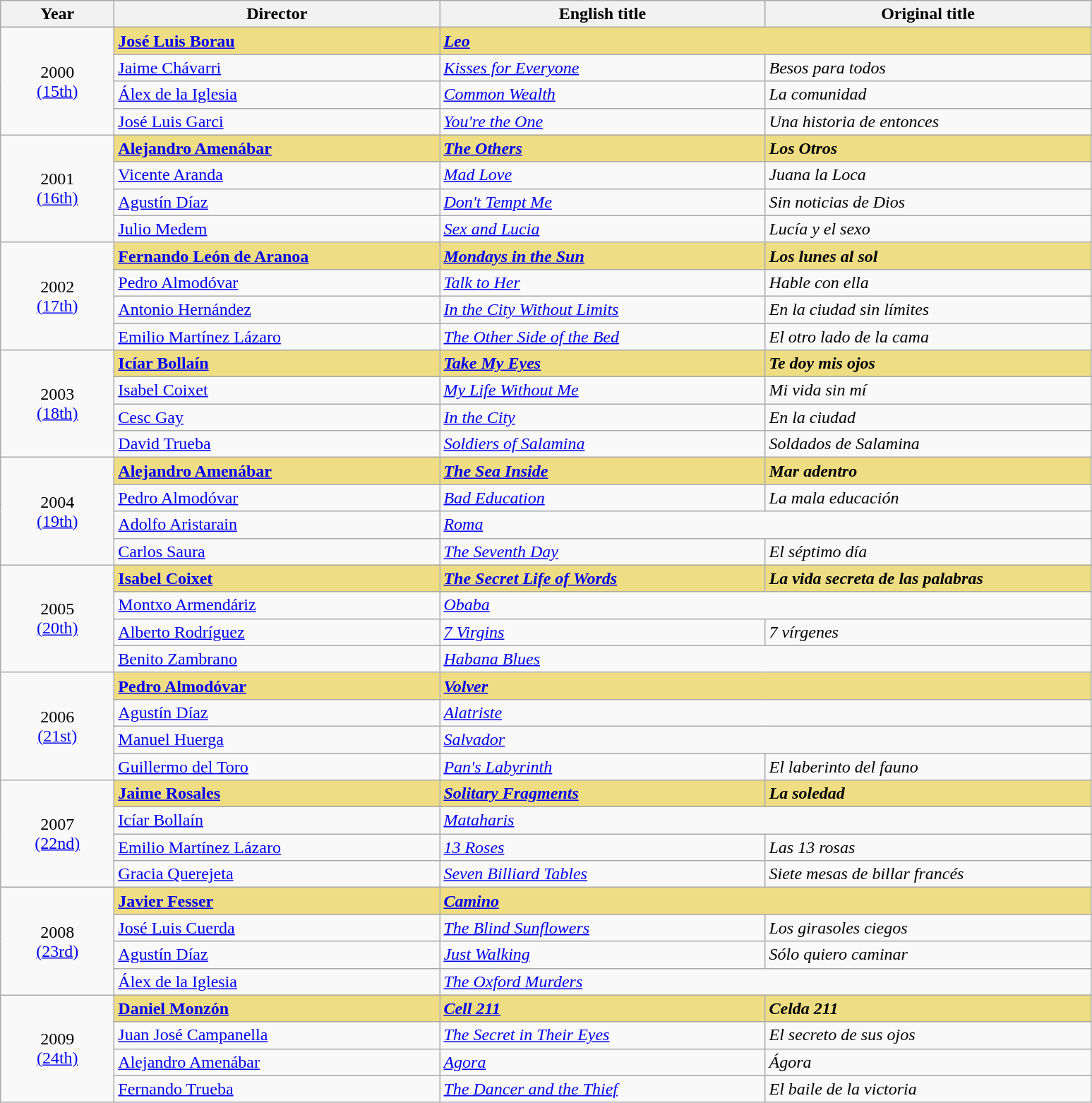<table class="wikitable">
<tr>
<th width="100">Year</th>
<th width="300">Director</th>
<th width="300">English title</th>
<th width="300">Original title</th>
</tr>
<tr>
<td rowspan="4" style="text-align:center;">2000<br><a href='#'>(15th)</a></td>
<td style="background:#eedd82;"><strong><a href='#'>José Luis Borau</a></strong></td>
<td colspan="2" style="background:#eedd82;"><strong><em><a href='#'>Leo</a></em></strong></td>
</tr>
<tr>
<td><a href='#'>Jaime Chávarri</a></td>
<td><em><a href='#'>Kisses for Everyone</a></em></td>
<td><em>Besos para todos</em></td>
</tr>
<tr>
<td><a href='#'>Álex de la Iglesia</a></td>
<td><em><a href='#'>Common Wealth</a></em></td>
<td><em>La comunidad</em></td>
</tr>
<tr>
<td><a href='#'>José Luis Garci</a></td>
<td><em><a href='#'>You're the One</a></em></td>
<td><em>Una historia de entonces</em></td>
</tr>
<tr>
<td rowspan="4" style="text-align:center;">2001<br><a href='#'>(16th)</a></td>
<td style="background:#eedd82;"><strong><a href='#'>Alejandro Amenábar</a></strong></td>
<td style="background:#eedd82;"><strong><em><a href='#'>The Others</a></em></strong></td>
<td style="background:#eedd82;"><strong><em>Los Otros</em></strong></td>
</tr>
<tr>
<td><a href='#'>Vicente Aranda</a></td>
<td><em><a href='#'>Mad Love</a></em></td>
<td><em>Juana la Loca</em></td>
</tr>
<tr>
<td><a href='#'>Agustín Díaz</a></td>
<td><em><a href='#'>Don't Tempt Me</a></em></td>
<td><em>Sin noticias de Dios</em></td>
</tr>
<tr>
<td><a href='#'>Julio Medem</a></td>
<td><em><a href='#'>Sex and Lucia</a></em></td>
<td><em>Lucía y el sexo</em></td>
</tr>
<tr>
<td rowspan="4" style="text-align:center;">2002<br><a href='#'>(17th)</a></td>
<td style="background:#eedd82;"><strong><a href='#'>Fernando León de Aranoa</a></strong></td>
<td style="background:#eedd82;"><strong><em><a href='#'>Mondays in the Sun</a></em></strong></td>
<td style="background:#eedd82;"><strong><em>Los lunes al sol</em></strong></td>
</tr>
<tr>
<td><a href='#'>Pedro Almodóvar</a></td>
<td><em><a href='#'>Talk to Her</a></em></td>
<td><em>Hable con ella</em></td>
</tr>
<tr>
<td><a href='#'>Antonio Hernández</a></td>
<td><em><a href='#'>In the City Without Limits</a></em></td>
<td><em>En la ciudad sin límites</em></td>
</tr>
<tr>
<td><a href='#'>Emilio Martínez Lázaro</a></td>
<td><em><a href='#'>The Other Side of the Bed</a></em></td>
<td><em>El otro lado de la cama</em></td>
</tr>
<tr>
<td rowspan="4" style="text-align:center;">2003<br><a href='#'>(18th)</a></td>
<td style="background:#eedd82;"><strong><a href='#'>Icíar Bollaín</a></strong></td>
<td style="background:#eedd82;"><strong><em><a href='#'>Take My Eyes</a></em></strong></td>
<td style="background:#eedd82;"><strong><em>Te doy mis ojos</em></strong></td>
</tr>
<tr>
<td><a href='#'>Isabel Coixet</a></td>
<td><em><a href='#'>My Life Without Me</a></em></td>
<td><em>Mi vida sin mí</em></td>
</tr>
<tr>
<td><a href='#'>Cesc Gay</a></td>
<td><em><a href='#'>In the City</a></em></td>
<td><em>En la ciudad</em></td>
</tr>
<tr>
<td><a href='#'>David Trueba</a></td>
<td><em><a href='#'>Soldiers of Salamina</a></em></td>
<td><em>Soldados de Salamina</em></td>
</tr>
<tr>
<td rowspan="4" style="text-align:center;">2004<br><a href='#'>(19th)</a></td>
<td style="background:#eedd82;"><strong><a href='#'>Alejandro Amenábar</a></strong></td>
<td style="background:#eedd82;"><strong><em><a href='#'>The Sea Inside</a></em></strong></td>
<td style="background:#eedd82;"><strong><em>Mar adentro</em></strong></td>
</tr>
<tr>
<td><a href='#'>Pedro Almodóvar</a></td>
<td><em><a href='#'>Bad Education</a></em></td>
<td><em>La mala educación</em></td>
</tr>
<tr>
<td><a href='#'>Adolfo Aristarain</a></td>
<td colspan="2"><em><a href='#'>Roma</a></em></td>
</tr>
<tr>
<td><a href='#'>Carlos Saura</a></td>
<td><em><a href='#'>The Seventh Day</a></em></td>
<td><em>El séptimo día</em></td>
</tr>
<tr>
<td rowspan="4" style="text-align:center;">2005<br><a href='#'>(20th)</a></td>
<td style="background:#eedd82;"><strong><a href='#'>Isabel Coixet</a></strong></td>
<td style="background:#eedd82;"><strong><em><a href='#'>The Secret Life of Words</a></em></strong></td>
<td style="background:#eedd82;"><strong><em>La vida secreta de las palabras</em></strong></td>
</tr>
<tr>
<td><a href='#'>Montxo Armendáriz</a></td>
<td colspan="2"><em><a href='#'>Obaba</a></em></td>
</tr>
<tr>
<td><a href='#'>Alberto Rodríguez</a></td>
<td><em><a href='#'>7 Virgins</a></em></td>
<td><em>7 vírgenes</em></td>
</tr>
<tr>
<td><a href='#'>Benito Zambrano</a></td>
<td colspan="2"><em><a href='#'>Habana Blues</a></em></td>
</tr>
<tr>
<td rowspan="4" style="text-align:center;">2006<br><a href='#'>(21st)</a></td>
<td style="background:#eedd82;"><strong><a href='#'>Pedro Almodóvar</a></strong></td>
<td style="background:#eedd82;" colspan="2"><strong><em><a href='#'>Volver</a></em></strong></td>
</tr>
<tr>
<td><a href='#'>Agustín Díaz</a></td>
<td colspan="2"><em><a href='#'>Alatriste</a></em></td>
</tr>
<tr>
<td><a href='#'>Manuel Huerga</a></td>
<td colspan="2"><em><a href='#'>Salvador</a></em></td>
</tr>
<tr>
<td><a href='#'>Guillermo del Toro</a></td>
<td><em><a href='#'>Pan's Labyrinth</a></em></td>
<td><em>El laberinto del fauno</em></td>
</tr>
<tr>
<td rowspan="4" style="text-align:center;">2007<br><a href='#'>(22nd)</a></td>
<td style="background:#eedd82;"><strong><a href='#'>Jaime Rosales</a></strong></td>
<td style="background:#eedd82;"><strong><em><a href='#'>Solitary Fragments</a></em></strong></td>
<td style="background:#eedd82;"><strong><em>La soledad</em></strong></td>
</tr>
<tr>
<td><a href='#'>Icíar Bollaín</a></td>
<td colspan="2"><em><a href='#'>Mataharis</a></em></td>
</tr>
<tr>
<td><a href='#'>Emilio Martínez Lázaro</a></td>
<td><em><a href='#'>13 Roses</a></em></td>
<td><em>Las 13 rosas</em></td>
</tr>
<tr>
<td><a href='#'>Gracia Querejeta</a></td>
<td><em><a href='#'>Seven Billiard Tables</a></em></td>
<td><em>Siete mesas de billar francés</em></td>
</tr>
<tr>
<td rowspan="4" style="text-align:center;">2008<br><a href='#'>(23rd)</a></td>
<td style="background:#eedd82;"><strong><a href='#'>Javier Fesser</a></strong></td>
<td colspan="2" style="background:#eedd82;"><strong><em><a href='#'>Camino</a></em></strong></td>
</tr>
<tr>
<td><a href='#'>José Luis Cuerda</a></td>
<td><em><a href='#'>The Blind Sunflowers</a></em></td>
<td><em>Los girasoles ciegos</em></td>
</tr>
<tr>
<td><a href='#'>Agustín Díaz</a></td>
<td><em><a href='#'>Just Walking</a></em></td>
<td><em>Sólo quiero caminar</em></td>
</tr>
<tr>
<td><a href='#'>Álex de la Iglesia</a></td>
<td colspan=2><em><a href='#'>The Oxford Murders</a></em></td>
</tr>
<tr>
<td rowspan="4" style="text-align:center;">2009<br><a href='#'>(24th)</a></td>
<td style="background:#eedd82;"><strong><a href='#'>Daniel Monzón</a></strong></td>
<td style="background:#eedd82;"><strong><em><a href='#'>Cell 211</a></em></strong></td>
<td style="background:#eedd82;"><strong><em>Celda 211</em></strong></td>
</tr>
<tr>
<td><a href='#'>Juan José Campanella</a></td>
<td><em><a href='#'>The Secret in Their Eyes</a></em></td>
<td><em>El secreto de sus ojos</em></td>
</tr>
<tr>
<td><a href='#'>Alejandro Amenábar</a></td>
<td><em><a href='#'>Agora</a></em></td>
<td><em>Ágora</em></td>
</tr>
<tr>
<td><a href='#'>Fernando Trueba</a></td>
<td><em><a href='#'>The Dancer and the Thief</a></em></td>
<td><em>El baile de la victoria</em></td>
</tr>
</table>
